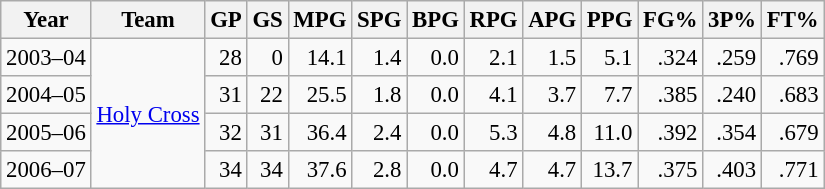<table class="wikitable sortable" style="text-align:right; font-size:95%;">
<tr>
<th>Year</th>
<th>Team</th>
<th>GP</th>
<th>GS</th>
<th>MPG</th>
<th>SPG</th>
<th>BPG</th>
<th>RPG</th>
<th>APG</th>
<th>PPG</th>
<th>FG%</th>
<th>3P%</th>
<th>FT%</th>
</tr>
<tr>
<td align=left>2003–04</td>
<td align=left rowspan=4><a href='#'>Holy Cross</a></td>
<td>28</td>
<td>0</td>
<td>14.1</td>
<td>1.4</td>
<td>0.0</td>
<td>2.1</td>
<td>1.5</td>
<td>5.1</td>
<td>.324</td>
<td>.259</td>
<td>.769</td>
</tr>
<tr>
<td align=left>2004–05</td>
<td>31</td>
<td>22</td>
<td>25.5</td>
<td>1.8</td>
<td>0.0</td>
<td>4.1</td>
<td>3.7</td>
<td>7.7</td>
<td>.385</td>
<td>.240</td>
<td>.683</td>
</tr>
<tr>
<td align=left>2005–06</td>
<td>32</td>
<td>31</td>
<td>36.4</td>
<td>2.4</td>
<td>0.0</td>
<td>5.3</td>
<td>4.8</td>
<td>11.0</td>
<td>.392</td>
<td>.354</td>
<td>.679</td>
</tr>
<tr>
<td align=left>2006–07</td>
<td>34</td>
<td>34</td>
<td>37.6</td>
<td>2.8</td>
<td>0.0</td>
<td>4.7</td>
<td>4.7</td>
<td>13.7</td>
<td>.375</td>
<td>.403</td>
<td>.771</td>
</tr>
</table>
